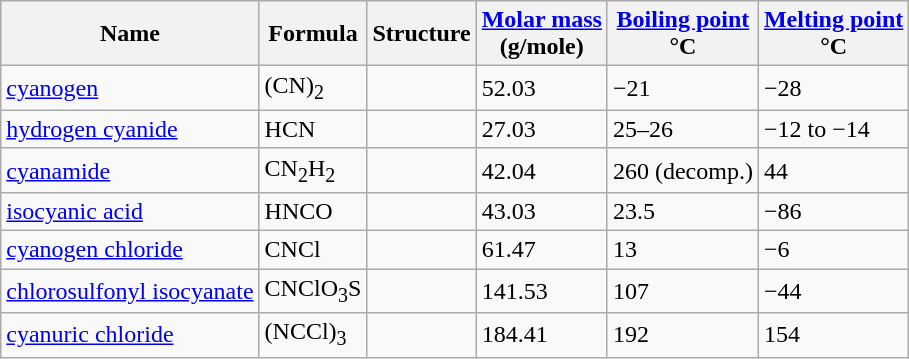<table align="center"  class="wikitable">
<tr>
<th>Name</th>
<th>Formula</th>
<th>Structure</th>
<th><a href='#'>Molar mass</a><br>(g/mole)</th>
<th><a href='#'>Boiling point</a><br>°C</th>
<th><a href='#'>Melting point</a><br>°C</th>
</tr>
<tr>
<td><a href='#'>cyanogen</a></td>
<td>(CN)<sub>2</sub></td>
<td></td>
<td>52.03</td>
<td>−21</td>
<td>−28</td>
</tr>
<tr>
<td><a href='#'>hydrogen cyanide</a></td>
<td>HCN</td>
<td></td>
<td>27.03</td>
<td>25–26</td>
<td>−12 to −14</td>
</tr>
<tr>
<td><a href='#'>cyanamide</a></td>
<td>CN<sub>2</sub>H<sub>2</sub></td>
<td></td>
<td>42.04</td>
<td>260 (decomp.)</td>
<td>44</td>
</tr>
<tr>
<td><a href='#'>isocyanic acid</a></td>
<td>HNCO</td>
<td></td>
<td>43.03</td>
<td>23.5</td>
<td>−86</td>
</tr>
<tr>
<td><a href='#'>cyanogen chloride</a></td>
<td>CNCl</td>
<td></td>
<td>61.47</td>
<td>13</td>
<td>−6</td>
</tr>
<tr>
<td><a href='#'>chlorosulfonyl isocyanate</a></td>
<td>CNClO<sub>3</sub>S</td>
<td></td>
<td>141.53</td>
<td>107</td>
<td>−44</td>
</tr>
<tr>
<td><a href='#'>cyanuric chloride</a></td>
<td>(NCCl)<sub>3</sub></td>
<td></td>
<td>184.41</td>
<td>192</td>
<td>154</td>
</tr>
</table>
